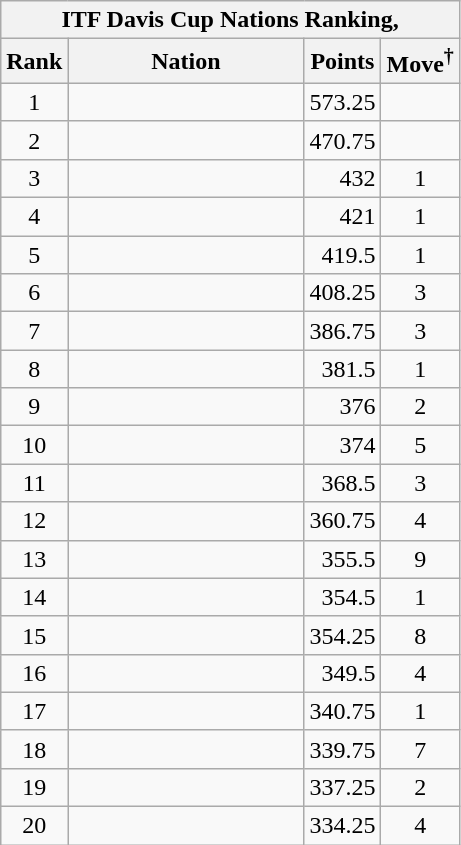<table class="wikitable sortable nowrap" style="text-align:center">
<tr>
<th colspan=4>ITF Davis Cup Nations Ranking, <br> </th>
</tr>
<tr>
<th>Rank</th>
<th width=150>Nation</th>
<th>Points</th>
<th>Move<sup>†</sup></th>
</tr>
<tr>
<td>1</td>
<td align=left></td>
<td align="right">573.25</td>
<td></td>
</tr>
<tr>
<td>2</td>
<td align=left></td>
<td align="right">470.75</td>
<td></td>
</tr>
<tr>
<td>3</td>
<td align=left></td>
<td align="right">432</td>
<td> 1</td>
</tr>
<tr>
<td>4</td>
<td align=left></td>
<td align="right">421</td>
<td> 1</td>
</tr>
<tr>
<td>5</td>
<td align=left></td>
<td align="right">419.5</td>
<td> 1</td>
</tr>
<tr>
<td>6</td>
<td align=left></td>
<td align="right">408.25</td>
<td> 3</td>
</tr>
<tr>
<td>7</td>
<td align=left></td>
<td align="right">386.75</td>
<td> 3</td>
</tr>
<tr>
<td>8</td>
<td align=left></td>
<td align="right">381.5</td>
<td> 1</td>
</tr>
<tr>
<td>9</td>
<td align=left></td>
<td align="right">376</td>
<td> 2</td>
</tr>
<tr>
<td>10</td>
<td align=left></td>
<td align="right">374</td>
<td> 5</td>
</tr>
<tr>
<td>11</td>
<td align=left></td>
<td align="right">368.5</td>
<td> 3</td>
</tr>
<tr>
<td>12</td>
<td align=left></td>
<td align="right">360.75</td>
<td> 4</td>
</tr>
<tr>
<td>13</td>
<td align=left></td>
<td align="right">355.5</td>
<td> 9</td>
</tr>
<tr>
<td>14</td>
<td align=left></td>
<td align="right">354.5</td>
<td> 1</td>
</tr>
<tr>
<td>15</td>
<td align=left></td>
<td align="right">354.25</td>
<td> 8</td>
</tr>
<tr>
<td>16</td>
<td align=left></td>
<td align="right">349.5</td>
<td> 4</td>
</tr>
<tr>
<td>17</td>
<td align=left></td>
<td align="right">340.75</td>
<td> 1</td>
</tr>
<tr>
<td>18</td>
<td align=left></td>
<td align="right">339.75</td>
<td> 7</td>
</tr>
<tr>
<td>19</td>
<td align=left></td>
<td align="right">337.25</td>
<td> 2</td>
</tr>
<tr>
<td>20</td>
<td align=left></td>
<td align="right">334.25</td>
<td> 4</td>
</tr>
</table>
